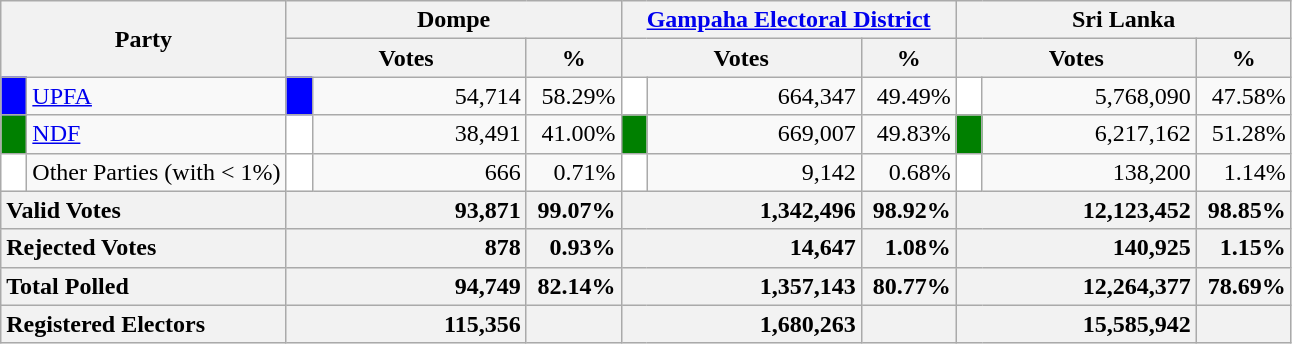<table class="wikitable">
<tr>
<th colspan="2" width="144px"rowspan="2">Party</th>
<th colspan="3" width="216px">Dompe</th>
<th colspan="3" width="216px"><a href='#'>Gampaha Electoral District</a></th>
<th colspan="3" width="216px">Sri Lanka</th>
</tr>
<tr>
<th colspan="2" width="144px">Votes</th>
<th>%</th>
<th colspan="2" width="144px">Votes</th>
<th>%</th>
<th colspan="2" width="144px">Votes</th>
<th>%</th>
</tr>
<tr>
<td style="background-color:blue;" width="10px"></td>
<td style="text-align:left;"><a href='#'>UPFA</a></td>
<td style="background-color:blue;" width="10px"></td>
<td style="text-align:right;">54,714</td>
<td style="text-align:right;">58.29%</td>
<td style="background-color:white;" width="10px"></td>
<td style="text-align:right;">664,347</td>
<td style="text-align:right;">49.49%</td>
<td style="background-color:white;" width="10px"></td>
<td style="text-align:right;">5,768,090</td>
<td style="text-align:right;">47.58%</td>
</tr>
<tr>
<td style="background-color:green;" width="10px"></td>
<td style="text-align:left;"><a href='#'>NDF</a></td>
<td style="background-color:white;" width="10px"></td>
<td style="text-align:right;">38,491</td>
<td style="text-align:right;">41.00%</td>
<td style="background-color:green;" width="10px"></td>
<td style="text-align:right;">669,007</td>
<td style="text-align:right;">49.83%</td>
<td style="background-color:green;" width="10px"></td>
<td style="text-align:right;">6,217,162</td>
<td style="text-align:right;">51.28%</td>
</tr>
<tr>
<td style="background-color:white;" width="10px"></td>
<td style="text-align:left;">Other Parties (with < 1%)</td>
<td style="background-color:white;" width="10px"></td>
<td style="text-align:right;">666</td>
<td style="text-align:right;">0.71%</td>
<td style="background-color:white;" width="10px"></td>
<td style="text-align:right;">9,142</td>
<td style="text-align:right;">0.68%</td>
<td style="background-color:white;" width="10px"></td>
<td style="text-align:right;">138,200</td>
<td style="text-align:right;">1.14%</td>
</tr>
<tr>
<th colspan="2" width="144px"style="text-align:left;">Valid Votes</th>
<th style="text-align:right;"colspan="2" width="144px">93,871</th>
<th style="text-align:right;">99.07%</th>
<th style="text-align:right;"colspan="2" width="144px">1,342,496</th>
<th style="text-align:right;">98.92%</th>
<th style="text-align:right;"colspan="2" width="144px">12,123,452</th>
<th style="text-align:right;">98.85%</th>
</tr>
<tr>
<th colspan="2" width="144px"style="text-align:left;">Rejected Votes</th>
<th style="text-align:right;"colspan="2" width="144px">878</th>
<th style="text-align:right;">0.93%</th>
<th style="text-align:right;"colspan="2" width="144px">14,647</th>
<th style="text-align:right;">1.08%</th>
<th style="text-align:right;"colspan="2" width="144px">140,925</th>
<th style="text-align:right;">1.15%</th>
</tr>
<tr>
<th colspan="2" width="144px"style="text-align:left;">Total Polled</th>
<th style="text-align:right;"colspan="2" width="144px">94,749</th>
<th style="text-align:right;">82.14%</th>
<th style="text-align:right;"colspan="2" width="144px">1,357,143</th>
<th style="text-align:right;">80.77%</th>
<th style="text-align:right;"colspan="2" width="144px">12,264,377</th>
<th style="text-align:right;">78.69%</th>
</tr>
<tr>
<th colspan="2" width="144px"style="text-align:left;">Registered Electors</th>
<th style="text-align:right;"colspan="2" width="144px">115,356</th>
<th></th>
<th style="text-align:right;"colspan="2" width="144px">1,680,263</th>
<th></th>
<th style="text-align:right;"colspan="2" width="144px">15,585,942</th>
<th></th>
</tr>
</table>
